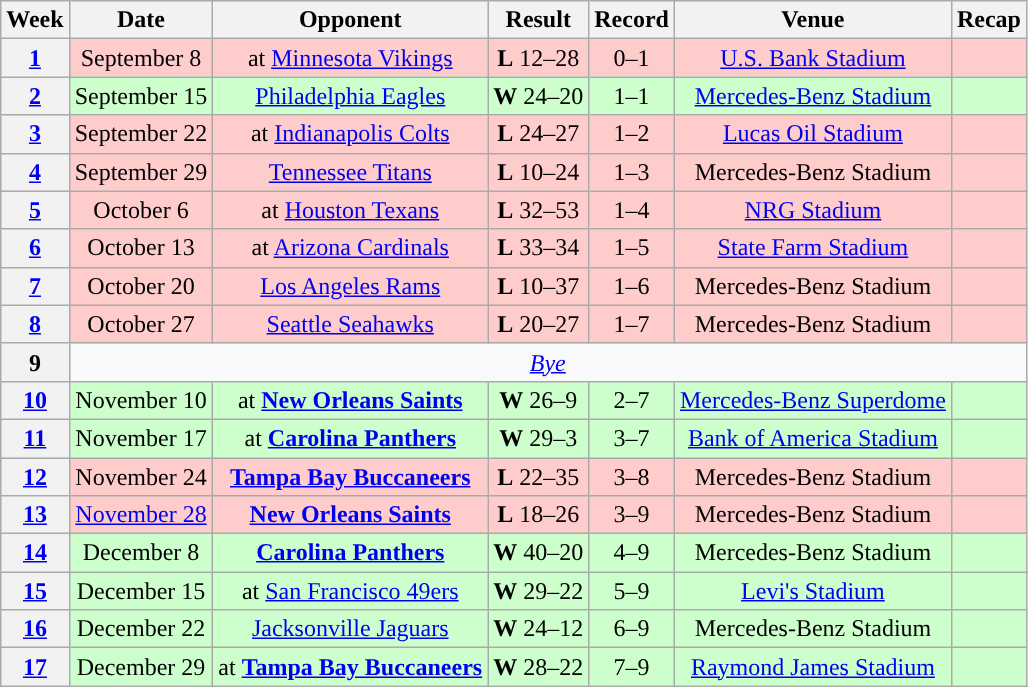<table class="wikitable" style="text-align:center">
<tr>
<th>Week</th>
<th>Date</th>
<th>Opponent</th>
<th>Result</th>
<th>Record</th>
<th>Venue</th>
<th>Recap</th>
</tr>
<tr style="background:#fcc">
<th><a href='#'>1</a></th>
<td>September 8</td>
<td>at <a href='#'>Minnesota Vikings</a></td>
<td><strong>L</strong> 12–28</td>
<td>0–1</td>
<td><a href='#'>U.S. Bank Stadium</a></td>
<td></td>
</tr>
<tr style="background:#cfc">
<th><a href='#'>2</a></th>
<td>September 15</td>
<td><a href='#'>Philadelphia Eagles</a></td>
<td><strong>W</strong> 24–20</td>
<td>1–1</td>
<td><a href='#'>Mercedes-Benz Stadium</a></td>
<td></td>
</tr>
<tr style="background:#fcc">
<th><a href='#'>3</a></th>
<td>September 22</td>
<td>at <a href='#'>Indianapolis Colts</a></td>
<td><strong>L</strong> 24–27</td>
<td>1–2</td>
<td><a href='#'>Lucas Oil Stadium</a></td>
<td></td>
</tr>
<tr style="background:#fcc">
<th><a href='#'>4</a></th>
<td>September 29</td>
<td><a href='#'>Tennessee Titans</a></td>
<td><strong>L</strong> 10–24</td>
<td>1–3</td>
<td>Mercedes-Benz Stadium</td>
<td></td>
</tr>
<tr style="background:#fcc">
<th><a href='#'>5</a></th>
<td>October 6</td>
<td>at <a href='#'>Houston Texans</a></td>
<td><strong>L</strong> 32–53</td>
<td>1–4</td>
<td><a href='#'>NRG Stadium</a></td>
<td></td>
</tr>
<tr style="background:#fcc">
<th><a href='#'>6</a></th>
<td>October 13</td>
<td>at <a href='#'>Arizona Cardinals</a></td>
<td><strong>L</strong> 33–34</td>
<td>1–5</td>
<td><a href='#'>State Farm Stadium</a></td>
<td></td>
</tr>
<tr style="background:#fcc">
<th><a href='#'>7</a></th>
<td>October 20</td>
<td><a href='#'>Los Angeles Rams</a></td>
<td><strong>L</strong> 10–37</td>
<td>1–6</td>
<td>Mercedes-Benz Stadium</td>
<td></td>
</tr>
<tr style="background:#fcc">
<th><a href='#'>8</a></th>
<td>October 27</td>
<td><a href='#'>Seattle Seahawks</a></td>
<td><strong>L</strong> 20–27</td>
<td>1–7</td>
<td>Mercedes-Benz Stadium</td>
<td></td>
</tr>
<tr>
<th>9</th>
<td colspan="6"><em><a href='#'>Bye</a></em></td>
</tr>
<tr style="background:#cfc">
<th><a href='#'>10</a></th>
<td>November 10</td>
<td>at <strong><a href='#'>New Orleans Saints</a></strong></td>
<td><strong>W</strong> 26–9</td>
<td>2–7</td>
<td><a href='#'>Mercedes-Benz Superdome</a></td>
<td></td>
</tr>
<tr style="background:#cfc">
<th><a href='#'>11</a></th>
<td>November 17</td>
<td>at <strong><a href='#'>Carolina Panthers</a></strong></td>
<td><strong>W</strong> 29–3</td>
<td>3–7</td>
<td><a href='#'>Bank of America Stadium</a></td>
<td></td>
</tr>
<tr style="background:#fcc">
<th><a href='#'>12</a></th>
<td>November 24</td>
<td><strong><a href='#'>Tampa Bay Buccaneers</a></strong></td>
<td><strong>L</strong> 22–35</td>
<td>3–8</td>
<td>Mercedes-Benz Stadium</td>
<td></td>
</tr>
<tr style="background:#fcc">
<th><a href='#'>13</a></th>
<td><a href='#'>November 28</a></td>
<td><strong><a href='#'>New Orleans Saints</a></strong></td>
<td><strong>L</strong> 18–26</td>
<td>3–9</td>
<td>Mercedes-Benz Stadium</td>
<td></td>
</tr>
<tr style="background:#cfc">
<th><a href='#'>14</a></th>
<td>December 8</td>
<td><strong><a href='#'>Carolina Panthers</a></strong></td>
<td><strong>W</strong> 40–20</td>
<td>4–9</td>
<td>Mercedes-Benz Stadium</td>
<td></td>
</tr>
<tr style="background:#cfc">
<th><a href='#'>15</a></th>
<td>December 15</td>
<td>at <a href='#'>San Francisco 49ers</a></td>
<td><strong>W</strong> 29–22</td>
<td>5–9</td>
<td><a href='#'>Levi's Stadium</a></td>
<td></td>
</tr>
<tr style="background:#cfc">
<th><a href='#'>16</a></th>
<td>December 22</td>
<td><a href='#'>Jacksonville Jaguars</a></td>
<td><strong>W</strong> 24–12</td>
<td>6–9</td>
<td>Mercedes-Benz Stadium</td>
<td></td>
</tr>
<tr style="background:#cfc">
<th><a href='#'>17</a></th>
<td>December 29</td>
<td>at <strong><a href='#'>Tampa Bay Buccaneers</a></strong></td>
<td><strong>W</strong> 28–22 </td>
<td>7–9</td>
<td><a href='#'>Raymond James Stadium</a></td>
<td></td>
</tr>
</table>
